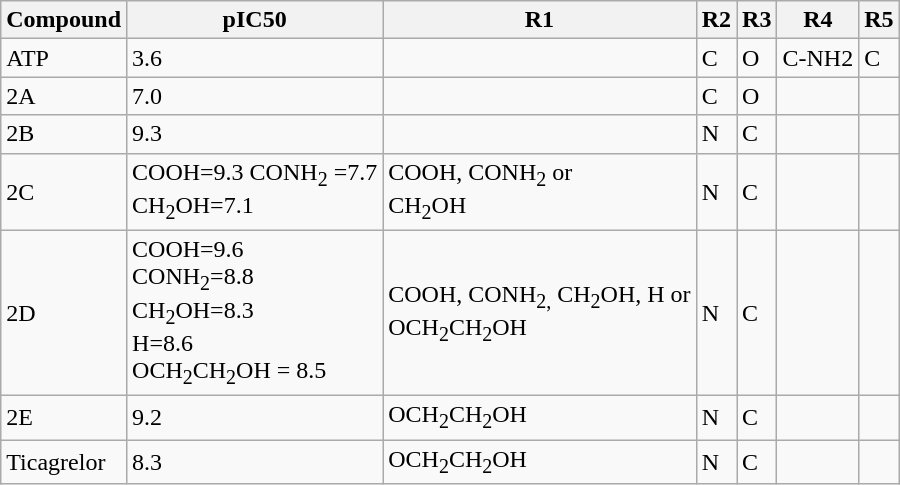<table class="wikitable">
<tr>
<th>Compound</th>
<th>pIC50</th>
<th>R1</th>
<th>R2</th>
<th>R3</th>
<th>R4</th>
<th>R5</th>
</tr>
<tr>
<td>ATP</td>
<td>3.6</td>
<td></td>
<td>C</td>
<td>O</td>
<td>C-NH2</td>
<td>C</td>
</tr>
<tr>
<td>2A</td>
<td>7.0</td>
<td></td>
<td>C</td>
<td>O</td>
<td></td>
<td></td>
</tr>
<tr>
<td>2B</td>
<td>9.3</td>
<td></td>
<td>N</td>
<td>C</td>
<td></td>
<td></td>
</tr>
<tr>
<td>2C</td>
<td>COOH=9.3 CONH<sub>2</sub> =7.7<br>CH<sub>2</sub>OH=7.1</td>
<td>COOH, CONH<sub>2</sub>  or<br>CH<sub>2</sub>OH</td>
<td>N</td>
<td>C</td>
<td></td>
<td></td>
</tr>
<tr>
<td>2D</td>
<td>COOH=9.6<br>CONH<sub>2</sub>=8.8<br>CH<sub>2</sub>OH=8.3<br>H=8.6<br>OCH<sub>2</sub>CH<sub>2</sub>OH = 8.5</td>
<td>COOH, CONH<sub>2,</sub> CH<sub>2</sub>OH, H or<br>OCH<sub>2</sub>CH<sub>2</sub>OH</td>
<td>N</td>
<td>C</td>
<td></td>
<td></td>
</tr>
<tr>
<td>2E</td>
<td>9.2</td>
<td>OCH<sub>2</sub>CH<sub>2</sub>OH</td>
<td>N</td>
<td>C</td>
<td></td>
<td></td>
</tr>
<tr>
<td>Ticagrelor</td>
<td>8.3</td>
<td>OCH<sub>2</sub>CH<sub>2</sub>OH</td>
<td>N</td>
<td>C</td>
<td></td>
<td></td>
</tr>
</table>
